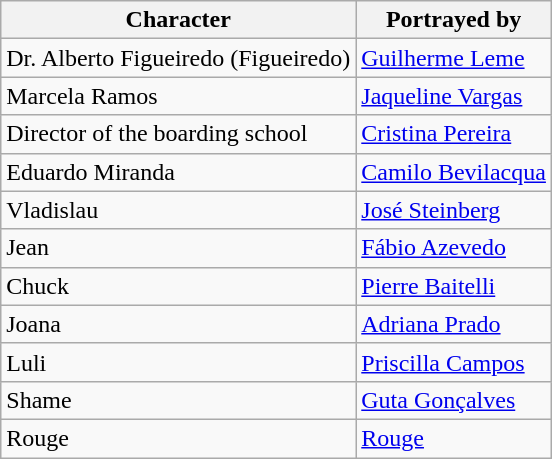<table class="wikitable">
<tr>
<th>Character</th>
<th>Portrayed by</th>
</tr>
<tr>
<td>Dr. Alberto Figueiredo (Figueiredo)</td>
<td><a href='#'>Guilherme Leme</a></td>
</tr>
<tr>
<td>Marcela Ramos</td>
<td><a href='#'>Jaqueline Vargas</a></td>
</tr>
<tr>
<td>Director of the boarding school</td>
<td><a href='#'>Cristina Pereira</a></td>
</tr>
<tr>
<td>Eduardo Miranda</td>
<td><a href='#'>Camilo Bevilacqua</a></td>
</tr>
<tr>
<td>Vladislau</td>
<td><a href='#'>José Steinberg</a></td>
</tr>
<tr>
<td>Jean</td>
<td><a href='#'>Fábio Azevedo</a></td>
</tr>
<tr>
<td>Chuck</td>
<td><a href='#'>Pierre Baitelli</a></td>
</tr>
<tr>
<td>Joana</td>
<td><a href='#'>Adriana Prado</a></td>
</tr>
<tr>
<td>Luli</td>
<td><a href='#'>Priscilla Campos</a></td>
</tr>
<tr>
<td>Shame</td>
<td><a href='#'>Guta Gonçalves</a></td>
</tr>
<tr>
<td>Rouge</td>
<td><a href='#'>Rouge</a></td>
</tr>
</table>
